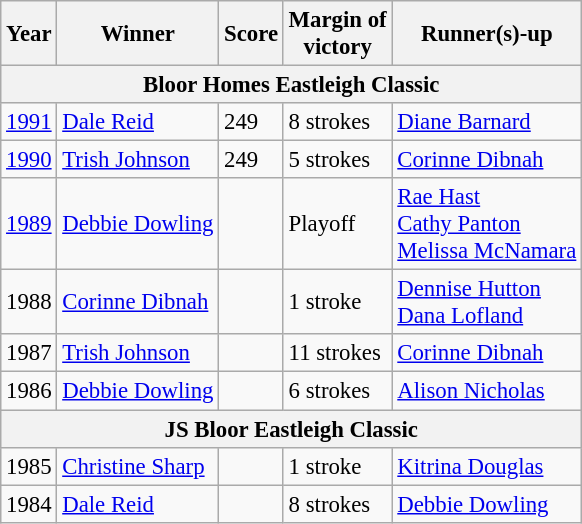<table class=wikitable style="font-size:95%">
<tr>
<th>Year</th>
<th>Winner</th>
<th>Score</th>
<th>Margin of<br>victory</th>
<th>Runner(s)-up</th>
</tr>
<tr>
<th colspan=8>Bloor Homes Eastleigh Classic</th>
</tr>
<tr>
<td><a href='#'>1991</a></td>
<td> <a href='#'>Dale Reid</a></td>
<td>249</td>
<td>8 strokes</td>
<td> <a href='#'>Diane Barnard</a></td>
</tr>
<tr>
<td><a href='#'>1990</a></td>
<td> <a href='#'>Trish Johnson</a></td>
<td>249</td>
<td>5 strokes</td>
<td> <a href='#'>Corinne Dibnah</a></td>
</tr>
<tr>
<td><a href='#'>1989</a></td>
<td> <a href='#'>Debbie Dowling</a></td>
<td></td>
<td>Playoff</td>
<td> <a href='#'>Rae Hast</a><br> <a href='#'>Cathy Panton</a><br> <a href='#'>Melissa McNamara</a></td>
</tr>
<tr>
<td>1988</td>
<td> <a href='#'>Corinne Dibnah</a></td>
<td></td>
<td>1 stroke</td>
<td> <a href='#'>Dennise Hutton</a><br> <a href='#'>Dana Lofland</a></td>
</tr>
<tr>
<td>1987</td>
<td> <a href='#'>Trish Johnson</a></td>
<td></td>
<td>11 strokes</td>
<td> <a href='#'>Corinne Dibnah</a></td>
</tr>
<tr>
<td>1986</td>
<td> <a href='#'>Debbie Dowling</a></td>
<td></td>
<td>6 strokes</td>
<td> <a href='#'>Alison Nicholas</a></td>
</tr>
<tr>
<th colspan=8>JS Bloor Eastleigh Classic</th>
</tr>
<tr>
<td>1985</td>
<td> <a href='#'>Christine Sharp</a></td>
<td></td>
<td>1 stroke</td>
<td> <a href='#'>Kitrina Douglas</a></td>
</tr>
<tr>
<td>1984</td>
<td> <a href='#'>Dale Reid</a></td>
<td></td>
<td>8 strokes</td>
<td> <a href='#'>Debbie Dowling</a></td>
</tr>
</table>
